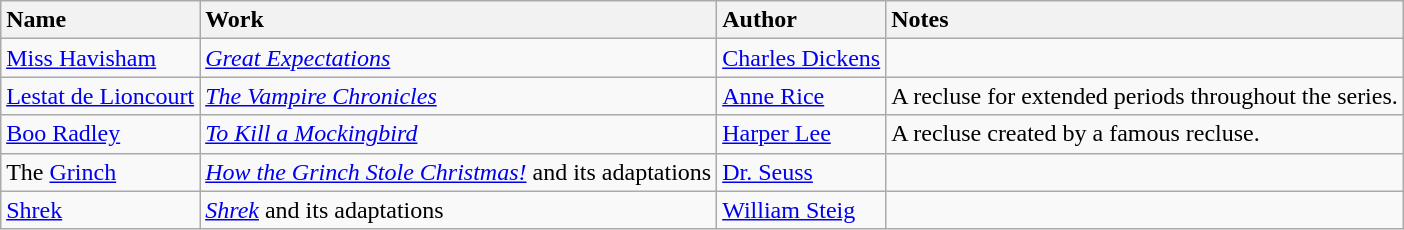<table class="wikitable sortable" style="margin: 0 auto">
<tr>
<th style="text-align: left">Name</th>
<th style="text-align: left">Work</th>
<th style="text-align: left">Author</th>
<th style="text-align: left">Notes</th>
</tr>
<tr>
<td><a href='#'>Miss Havisham</a></td>
<td><em><a href='#'>Great Expectations</a></em></td>
<td><a href='#'>Charles Dickens</a></td>
<td></td>
</tr>
<tr>
<td><a href='#'>Lestat de Lioncourt</a></td>
<td><em><a href='#'>The Vampire Chronicles</a></em></td>
<td><a href='#'>Anne Rice</a></td>
<td>A recluse for extended periods throughout the series.</td>
</tr>
<tr>
<td><a href='#'>Boo Radley</a></td>
<td><em><a href='#'>To Kill a Mockingbird</a></em></td>
<td><a href='#'>Harper Lee</a></td>
<td>A recluse created by a famous recluse.</td>
</tr>
<tr>
<td>The <a href='#'>Grinch</a></td>
<td><em><a href='#'>How the Grinch Stole Christmas!</a></em> and its adaptations</td>
<td><a href='#'>Dr. Seuss</a></td>
<td></td>
</tr>
<tr>
<td><a href='#'>Shrek</a></td>
<td><em><a href='#'>Shrek</a></em> and its adaptations</td>
<td><a href='#'>William Steig</a></td>
<td></td>
</tr>
</table>
